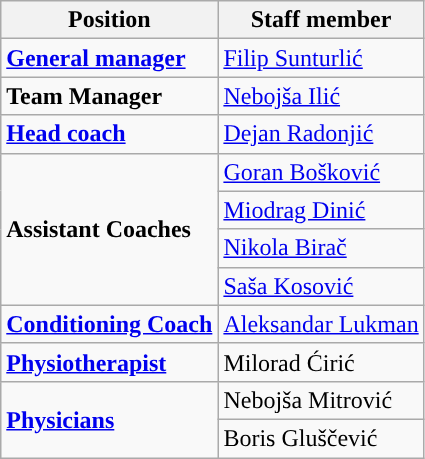<table class="wikitable">
<tr>
<th>Position</th>
<th>Staff member</th>
</tr>
<tr>
<td><strong><a href='#'>General manager</a></strong></td>
<td> <a href='#'>Filip Sunturlić</a></td>
</tr>
<tr>
<td><strong>Team Manager</strong></td>
<td> <a href='#'>Nebojša Ilić</a></td>
</tr>
<tr>
<td><strong><a href='#'>Head coach</a></strong></td>
<td> <a href='#'>Dejan Radonjić</a></td>
</tr>
<tr>
<td rowspan=4><strong>Assistant Coaches</strong></td>
<td> <a href='#'>Goran Bošković</a></td>
</tr>
<tr>
<td> <a href='#'>Miodrag Dinić</a></td>
</tr>
<tr>
<td> <a href='#'>Nikola Birač</a></td>
</tr>
<tr>
<td> <a href='#'>Saša Kosović</a></td>
</tr>
<tr>
<td><strong><a href='#'>Conditioning Coach</a></strong></td>
<td> <a href='#'>Aleksandar Lukman</a></td>
</tr>
<tr>
<td><strong><a href='#'>Physiotherapist</a></strong></td>
<td> Milorad Ćirić</td>
</tr>
<tr>
<td rowspan=2><strong><a href='#'>Physicians</a></strong></td>
<td> Nebojša Mitrović</td>
</tr>
<tr>
<td> Boris Gluščević</td>
</tr>
</table>
